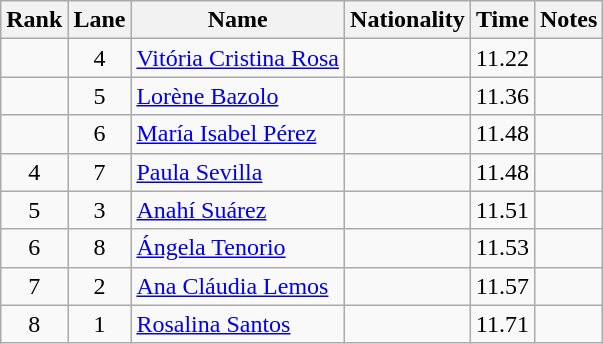<table class="wikitable sortable" style="text-align:center">
<tr>
<th>Rank</th>
<th>Lane</th>
<th>Name</th>
<th>Nationality</th>
<th>Time</th>
<th>Notes</th>
</tr>
<tr>
<td></td>
<td>4</td>
<td align=left><a href='#'>Vitória Cristina Rosa</a></td>
<td align=left></td>
<td>11.22</td>
<td></td>
</tr>
<tr>
<td></td>
<td>5</td>
<td align=left><a href='#'>Lorène Bazolo</a></td>
<td align=left></td>
<td>11.36</td>
<td></td>
</tr>
<tr>
<td></td>
<td>6</td>
<td align=left><a href='#'>María Isabel Pérez</a></td>
<td align=left></td>
<td>11.48</td>
<td></td>
</tr>
<tr>
<td>4</td>
<td>7</td>
<td align=left><a href='#'>Paula Sevilla</a></td>
<td align=left></td>
<td>11.48</td>
<td></td>
</tr>
<tr>
<td>5</td>
<td>3</td>
<td align=left><a href='#'>Anahí Suárez</a></td>
<td align=left></td>
<td>11.51</td>
<td></td>
</tr>
<tr>
<td>6</td>
<td>8</td>
<td align=left><a href='#'>Ángela Tenorio</a></td>
<td align=left></td>
<td>11.53</td>
<td></td>
</tr>
<tr>
<td>7</td>
<td>2</td>
<td align=left><a href='#'>Ana Cláudia Lemos</a></td>
<td align=left></td>
<td>11.57</td>
<td></td>
</tr>
<tr>
<td>8</td>
<td>1</td>
<td align=left><a href='#'>Rosalina Santos</a></td>
<td align=left></td>
<td>11.71</td>
<td></td>
</tr>
</table>
